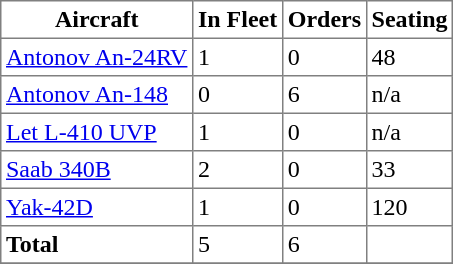<table class="toccolours" border="1" cellpadding="3" style="border-collapse:collapse">
<tr>
<th>Aircraft</th>
<th>In Fleet</th>
<th>Orders</th>
<th>Seating</th>
</tr>
<tr>
<td><a href='#'>Antonov An-24RV</a></td>
<td>1</td>
<td>0</td>
<td>48</td>
</tr>
<tr>
<td><a href='#'>Antonov An-148</a></td>
<td>0</td>
<td>6</td>
<td>n/a</td>
</tr>
<tr>
<td><a href='#'>Let L-410 UVP</a></td>
<td>1</td>
<td>0</td>
<td>n/a</td>
</tr>
<tr>
<td><a href='#'>Saab 340B</a></td>
<td>2</td>
<td>0</td>
<td>33</td>
</tr>
<tr>
<td><a href='#'>Yak-42D</a></td>
<td>1</td>
<td>0</td>
<td>120</td>
</tr>
<tr>
<td><strong>Total</strong></td>
<td>5</td>
<td>6</td>
<td></td>
</tr>
<tr>
</tr>
</table>
